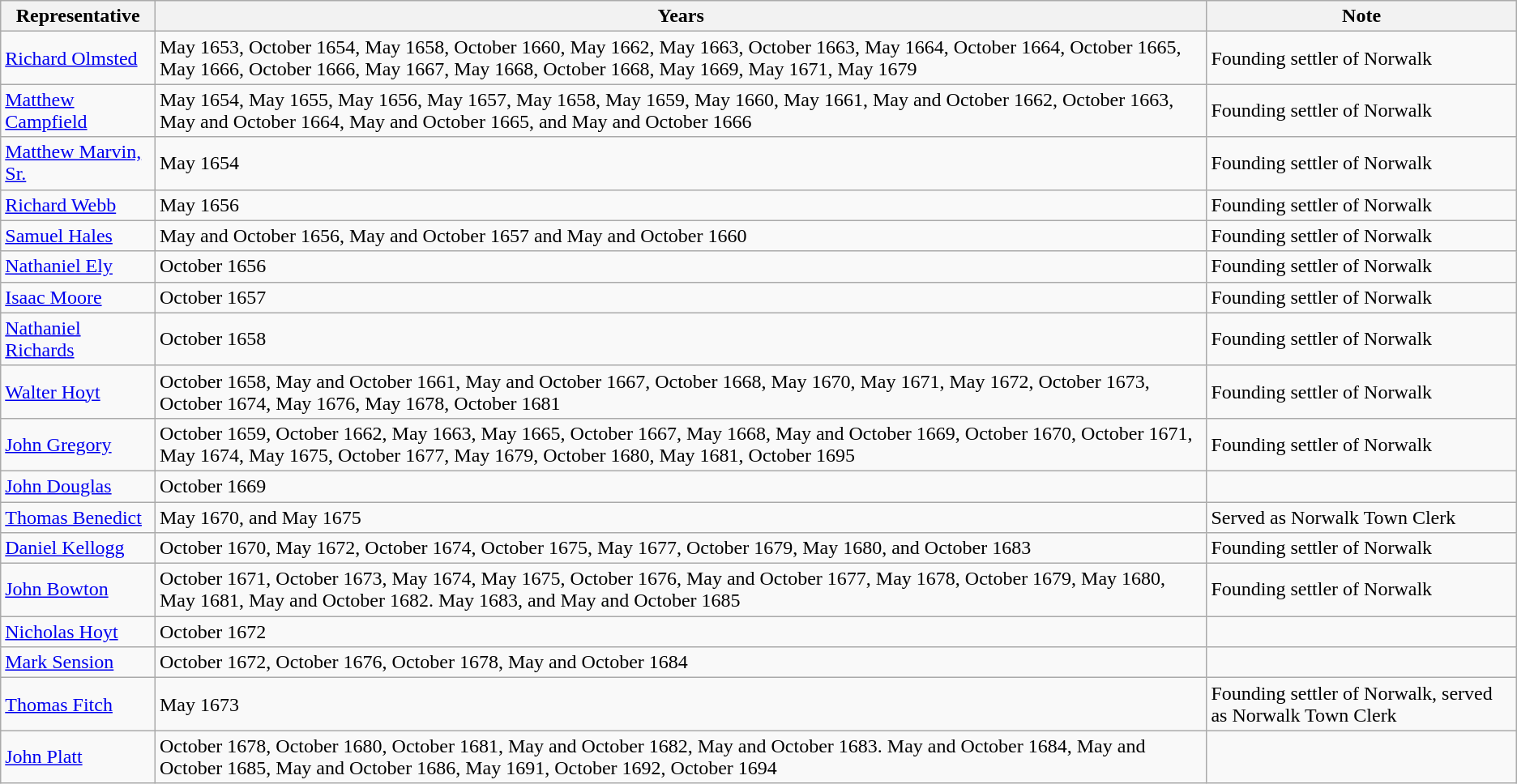<table class=wikitable>
<tr valign=bottom>
<th>Representative</th>
<th>Years</th>
<th>Note</th>
</tr>
<tr>
<td><a href='#'>Richard Olmsted</a></td>
<td>May 1653, October 1654, May 1658, October 1660, May 1662, May 1663, October 1663, May 1664, October 1664, October 1665, May 1666, October 1666, May 1667, May 1668, October 1668, May 1669, May 1671, May 1679</td>
<td>Founding settler of Norwalk</td>
</tr>
<tr>
<td><a href='#'>Matthew Campfield</a></td>
<td>May 1654, May 1655, May 1656, May 1657, May 1658, May 1659, May 1660, May 1661, May and October 1662, October 1663, May and October 1664, May and October 1665, and May and October 1666</td>
<td>Founding settler of Norwalk</td>
</tr>
<tr>
<td><a href='#'>Matthew Marvin, Sr.</a></td>
<td>May 1654</td>
<td>Founding settler of Norwalk</td>
</tr>
<tr>
<td><a href='#'>Richard Webb</a></td>
<td>May 1656</td>
<td>Founding settler of Norwalk</td>
</tr>
<tr>
<td><a href='#'>Samuel Hales</a></td>
<td>May and October 1656, May and October 1657 and May and October 1660</td>
<td>Founding settler of Norwalk</td>
</tr>
<tr>
<td><a href='#'>Nathaniel Ely</a></td>
<td>October 1656</td>
<td>Founding settler of Norwalk</td>
</tr>
<tr>
<td><a href='#'>Isaac Moore</a></td>
<td>October 1657</td>
<td>Founding settler of Norwalk</td>
</tr>
<tr>
<td><a href='#'>Nathaniel Richards</a></td>
<td>October 1658</td>
<td>Founding settler of Norwalk</td>
</tr>
<tr>
<td><a href='#'>Walter Hoyt</a></td>
<td>October 1658, May and October 1661, May and October 1667, October 1668, May 1670, May 1671, May 1672, October 1673, October 1674, May 1676, May 1678, October 1681</td>
<td>Founding settler of Norwalk</td>
</tr>
<tr>
<td><a href='#'>John Gregory</a></td>
<td>October 1659, October 1662, May 1663, May 1665, October 1667, May 1668, May and October 1669, October 1670, October 1671, May 1674, May 1675, October 1677, May 1679, October 1680, May 1681, October 1695</td>
<td>Founding settler of Norwalk</td>
</tr>
<tr>
<td><a href='#'>John Douglas</a></td>
<td>October 1669</td>
<td></td>
</tr>
<tr>
<td><a href='#'>Thomas Benedict</a></td>
<td>May 1670, and May 1675</td>
<td>Served as Norwalk Town Clerk</td>
</tr>
<tr>
<td><a href='#'>Daniel Kellogg</a></td>
<td>October 1670, May 1672, October 1674, October 1675, May 1677, October 1679, May 1680, and October 1683</td>
<td>Founding settler of Norwalk</td>
</tr>
<tr>
<td><a href='#'>John Bowton</a></td>
<td>October 1671, October 1673, May 1674, May 1675, October 1676, May and October 1677, May 1678, October 1679, May 1680, May 1681, May and October 1682. May 1683, and May and October 1685</td>
<td>Founding settler of Norwalk</td>
</tr>
<tr>
<td><a href='#'>Nicholas Hoyt</a></td>
<td>October 1672</td>
<td></td>
</tr>
<tr>
<td><a href='#'>Mark Sension</a></td>
<td>October 1672, October 1676, October 1678, May and October 1684</td>
<td></td>
</tr>
<tr>
<td><a href='#'>Thomas Fitch</a></td>
<td>May 1673</td>
<td>Founding settler of Norwalk, served as Norwalk Town Clerk</td>
</tr>
<tr>
<td><a href='#'>John Platt</a></td>
<td>October 1678, October 1680, October 1681, May and October 1682, May and October 1683. May and October 1684, May and October 1685, May and October 1686, May 1691, October 1692, October 1694</td>
<td></td>
</tr>
</table>
